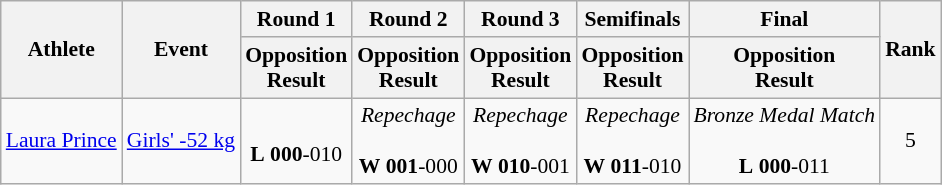<table class="wikitable" border="1" style="font-size:90%">
<tr>
<th rowspan=2>Athlete</th>
<th rowspan=2>Event</th>
<th>Round 1</th>
<th>Round 2</th>
<th>Round 3</th>
<th>Semifinals</th>
<th>Final</th>
<th rowspan=2>Rank</th>
</tr>
<tr>
<th>Opposition<br>Result</th>
<th>Opposition<br>Result</th>
<th>Opposition<br>Result</th>
<th>Opposition<br>Result</th>
<th>Opposition<br>Result</th>
</tr>
<tr>
<td><a href='#'>Laura Prince</a></td>
<td><a href='#'>Girls' -52 kg</a></td>
<td align=center> <br> <strong>L</strong> <strong>000</strong>-010</td>
<td align=center><em>Repechage</em><br> <br> <strong>W</strong> <strong>001</strong>-000</td>
<td align=center><em>Repechage</em><br> <br> <strong>W</strong> <strong>010</strong>-001</td>
<td align=center><em>Repechage</em><br> <br> <strong>W</strong> <strong>011</strong>-010</td>
<td align=center><em>Bronze Medal Match</em><br> <br> <strong>L</strong> <strong>000</strong>-011</td>
<td align=center>5</td>
</tr>
</table>
